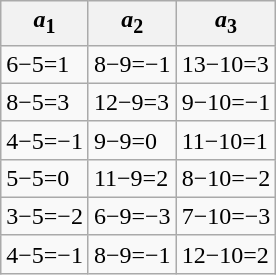<table class="wikitable">
<tr>
<th><em>a</em><sub>1</sub></th>
<th><em>a</em><sub>2</sub></th>
<th><em>a</em><sub>3</sub></th>
</tr>
<tr>
<td>6−5=1</td>
<td>8−9=−1</td>
<td>13−10=3</td>
</tr>
<tr>
<td>8−5=3</td>
<td>12−9=3</td>
<td>9−10=−1</td>
</tr>
<tr>
<td>4−5=−1</td>
<td>9−9=0</td>
<td>11−10=1</td>
</tr>
<tr>
<td>5−5=0</td>
<td>11−9=2</td>
<td>8−10=−2</td>
</tr>
<tr>
<td>3−5=−2</td>
<td>6−9=−3</td>
<td>7−10=−3</td>
</tr>
<tr>
<td>4−5=−1</td>
<td>8−9=−1</td>
<td>12−10=2</td>
</tr>
</table>
